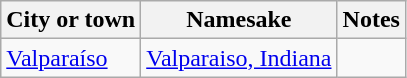<table class="wikitable">
<tr>
<th>City or town</th>
<th>Namesake</th>
<th>Notes</th>
</tr>
<tr>
<td><a href='#'>Valparaíso</a></td>
<td><a href='#'>Valparaiso, Indiana</a></td>
<td></td>
</tr>
</table>
